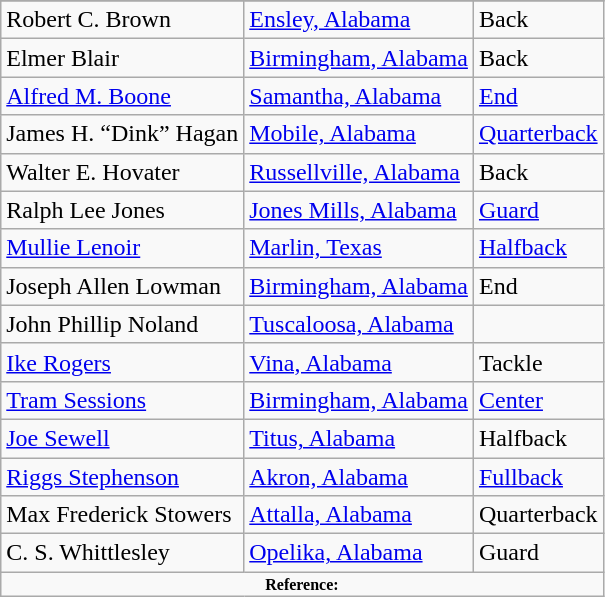<table class="wikitable">
<tr>
</tr>
<tr>
<td>Robert C. Brown</td>
<td><a href='#'>Ensley, Alabama</a></td>
<td>Back</td>
</tr>
<tr>
<td>Elmer Blair</td>
<td><a href='#'>Birmingham, Alabama</a></td>
<td>Back</td>
</tr>
<tr>
<td><a href='#'>Alfred M. Boone</a></td>
<td><a href='#'>Samantha, Alabama</a></td>
<td><a href='#'>End</a></td>
</tr>
<tr>
<td>James H. “Dink” Hagan</td>
<td><a href='#'>Mobile, Alabama</a></td>
<td><a href='#'>Quarterback</a></td>
</tr>
<tr>
<td>Walter E. Hovater</td>
<td><a href='#'>Russellville, Alabama</a></td>
<td>Back</td>
</tr>
<tr>
<td>Ralph Lee Jones</td>
<td><a href='#'>Jones Mills, Alabama</a></td>
<td><a href='#'>Guard</a></td>
</tr>
<tr>
<td><a href='#'>Mullie Lenoir</a></td>
<td><a href='#'>Marlin, Texas</a></td>
<td><a href='#'>Halfback</a></td>
</tr>
<tr>
<td>Joseph Allen Lowman</td>
<td><a href='#'>Birmingham, Alabama</a></td>
<td>End</td>
</tr>
<tr>
<td>John Phillip Noland</td>
<td><a href='#'>Tuscaloosa, Alabama</a></td>
<td></td>
</tr>
<tr>
<td><a href='#'>Ike Rogers</a></td>
<td><a href='#'>Vina, Alabama</a></td>
<td>Tackle</td>
</tr>
<tr>
<td><a href='#'>Tram Sessions</a></td>
<td><a href='#'>Birmingham, Alabama</a></td>
<td><a href='#'>Center</a></td>
</tr>
<tr>
<td><a href='#'>Joe Sewell</a></td>
<td><a href='#'>Titus, Alabama</a></td>
<td>Halfback</td>
</tr>
<tr>
<td><a href='#'>Riggs Stephenson</a></td>
<td><a href='#'>Akron, Alabama</a></td>
<td><a href='#'>Fullback</a></td>
</tr>
<tr>
<td>Max Frederick Stowers</td>
<td><a href='#'>Attalla, Alabama</a></td>
<td>Quarterback</td>
</tr>
<tr>
<td>C. S. Whittlesley</td>
<td><a href='#'>Opelika, Alabama</a></td>
<td>Guard</td>
</tr>
<tr>
<td colspan="3" style="font-size: 8pt" align="center"><strong>Reference:</strong></td>
</tr>
</table>
